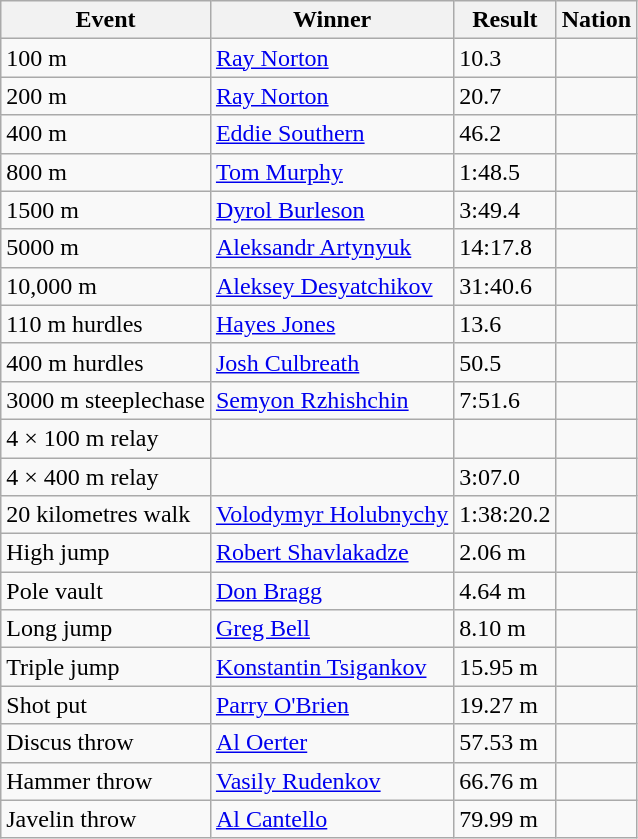<table class="wikitable">
<tr>
<th>Event</th>
<th>Winner</th>
<th>Result</th>
<th>Nation</th>
</tr>
<tr>
<td>100 m</td>
<td><a href='#'>Ray Norton</a></td>
<td>10.3</td>
<td></td>
</tr>
<tr>
<td>200 m</td>
<td><a href='#'>Ray Norton</a></td>
<td>20.7</td>
<td></td>
</tr>
<tr>
<td>400 m</td>
<td><a href='#'>Eddie Southern</a></td>
<td>46.2</td>
<td></td>
</tr>
<tr>
<td>800 m</td>
<td><a href='#'>Tom Murphy</a></td>
<td>1:48.5</td>
<td></td>
</tr>
<tr>
<td>1500 m</td>
<td><a href='#'>Dyrol Burleson</a></td>
<td>3:49.4</td>
<td></td>
</tr>
<tr>
<td>5000 m</td>
<td><a href='#'>Aleksandr Artynyuk</a></td>
<td>14:17.8</td>
<td></td>
</tr>
<tr>
<td>10,000 m</td>
<td><a href='#'>Aleksey Desyatchikov</a></td>
<td>31:40.6</td>
<td></td>
</tr>
<tr>
<td>110 m hurdles</td>
<td><a href='#'>Hayes Jones</a></td>
<td>13.6</td>
<td></td>
</tr>
<tr>
<td>400 m hurdles</td>
<td><a href='#'>Josh Culbreath</a></td>
<td>50.5</td>
<td></td>
</tr>
<tr>
<td>3000 m steeplechase</td>
<td><a href='#'>Semyon Rzhishchin</a></td>
<td>7:51.6</td>
<td></td>
</tr>
<tr>
<td>4 × 100 m relay</td>
<td></td>
<td></td>
<td></td>
</tr>
<tr>
<td>4 × 400 m relay</td>
<td></td>
<td>3:07.0</td>
<td></td>
</tr>
<tr>
<td>20 kilometres walk</td>
<td><a href='#'>Volodymyr Holubnychy</a></td>
<td>1:38:20.2</td>
<td></td>
</tr>
<tr>
<td>High jump</td>
<td><a href='#'>Robert Shavlakadze</a></td>
<td>2.06 m</td>
<td></td>
</tr>
<tr>
<td>Pole vault</td>
<td><a href='#'>Don Bragg</a></td>
<td>4.64 m</td>
<td></td>
</tr>
<tr>
<td>Long jump</td>
<td><a href='#'>Greg Bell</a></td>
<td>8.10 m</td>
<td></td>
</tr>
<tr>
<td>Triple jump</td>
<td><a href='#'>Konstantin Tsigankov</a></td>
<td>15.95 m</td>
<td></td>
</tr>
<tr>
<td>Shot put</td>
<td><a href='#'>Parry O'Brien</a></td>
<td>19.27 m</td>
<td></td>
</tr>
<tr>
<td>Discus throw</td>
<td><a href='#'>Al Oerter</a></td>
<td>57.53 m</td>
<td></td>
</tr>
<tr>
<td>Hammer throw</td>
<td><a href='#'>Vasily Rudenkov</a></td>
<td>66.76  m</td>
<td></td>
</tr>
<tr>
<td>Javelin throw</td>
<td><a href='#'>Al Cantello</a></td>
<td>79.99 m</td>
<td></td>
</tr>
</table>
